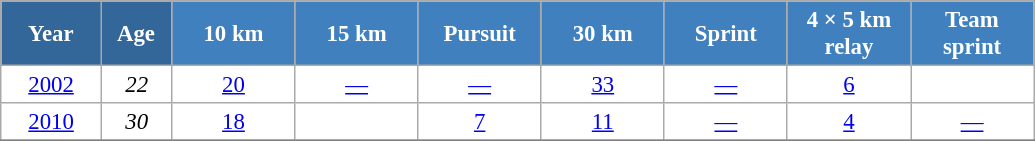<table class="wikitable" style="font-size:95%; text-align:center; border:grey solid 1px; border-collapse:collapse; background:#ffffff;">
<tr>
<th style="background-color:#369; color:white; width:60px;"> Year </th>
<th style="background-color:#369; color:white; width:40px;"> Age </th>
<th style="background-color:#4180be; color:white; width:75px;"> 10 km </th>
<th style="background-color:#4180be; color:white; width:75px;"> 15 km </th>
<th style="background-color:#4180be; color:white; width:75px;"> Pursuit </th>
<th style="background-color:#4180be; color:white; width:75px;"> 30 km </th>
<th style="background-color:#4180be; color:white; width:75px;"> Sprint </th>
<th style="background-color:#4180be; color:white; width:75px;"> 4 × 5 km <br> relay </th>
<th style="background-color:#4180be; color:white; width:75px;"> Team <br> sprint </th>
</tr>
<tr>
<td><a href='#'>2002</a></td>
<td><em>22</em></td>
<td><a href='#'>20</a></td>
<td><a href='#'>—</a></td>
<td><a href='#'>—</a></td>
<td><a href='#'>33</a></td>
<td><a href='#'>—</a></td>
<td><a href='#'>6</a></td>
<td></td>
</tr>
<tr>
<td><a href='#'>2010</a></td>
<td><em>30</em></td>
<td><a href='#'>18</a></td>
<td></td>
<td><a href='#'>7</a></td>
<td><a href='#'>11</a></td>
<td><a href='#'>—</a></td>
<td><a href='#'>4</a></td>
<td><a href='#'>—</a></td>
</tr>
<tr>
</tr>
</table>
